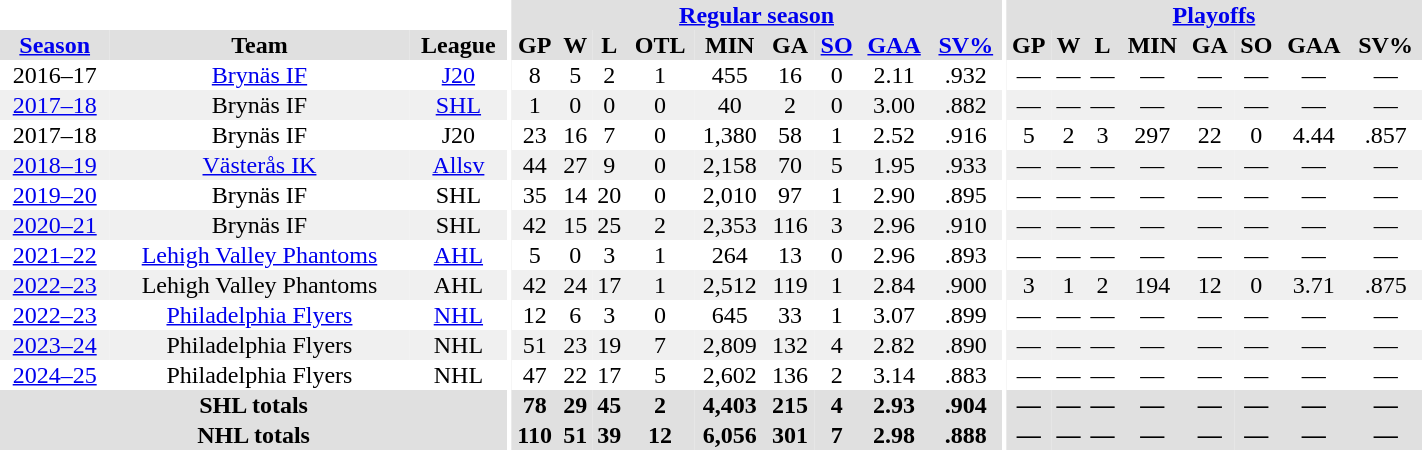<table border="0" cellpadding="1" cellspacing="0" style="width:75%; text-align:center;">
<tr bgcolor="#e0e0e0">
<th colspan="3" bgcolor="#ffffff"></th>
<th rowspan="99" bgcolor="#ffffff"></th>
<th colspan="9" bgcolor="#e0e0e0"><a href='#'>Regular season</a></th>
<th rowspan="99" bgcolor="#ffffff"></th>
<th colspan="8" bgcolor="#e0e0e0"><a href='#'>Playoffs</a></th>
</tr>
<tr bgcolor="#e0e0e0">
<th><a href='#'>Season</a></th>
<th>Team</th>
<th>League</th>
<th>GP</th>
<th>W</th>
<th>L</th>
<th>OTL</th>
<th>MIN</th>
<th>GA</th>
<th><a href='#'>SO</a></th>
<th><a href='#'>GAA</a></th>
<th><a href='#'>SV%</a></th>
<th>GP</th>
<th>W</th>
<th>L</th>
<th>MIN</th>
<th>GA</th>
<th>SO</th>
<th>GAA</th>
<th>SV%</th>
</tr>
<tr>
<td>2016–17</td>
<td><a href='#'>Brynäs IF</a></td>
<td><a href='#'>J20</a></td>
<td>8</td>
<td>5</td>
<td>2</td>
<td>1</td>
<td>455</td>
<td>16</td>
<td>0</td>
<td>2.11</td>
<td>.932</td>
<td>—</td>
<td>—</td>
<td>—</td>
<td>—</td>
<td>—</td>
<td>—</td>
<td>—</td>
<td>—</td>
</tr>
<tr bgcolor="#f0f0f0">
<td><a href='#'>2017–18</a></td>
<td>Brynäs IF</td>
<td><a href='#'>SHL</a></td>
<td>1</td>
<td>0</td>
<td>0</td>
<td>0</td>
<td>40</td>
<td>2</td>
<td>0</td>
<td>3.00</td>
<td>.882</td>
<td>—</td>
<td>—</td>
<td>—</td>
<td>—</td>
<td>—</td>
<td>—</td>
<td>—</td>
<td>—</td>
</tr>
<tr>
<td>2017–18</td>
<td>Brynäs IF</td>
<td>J20</td>
<td>23</td>
<td>16</td>
<td>7</td>
<td>0</td>
<td>1,380</td>
<td>58</td>
<td>1</td>
<td>2.52</td>
<td>.916</td>
<td>5</td>
<td>2</td>
<td>3</td>
<td>297</td>
<td>22</td>
<td>0</td>
<td>4.44</td>
<td>.857</td>
</tr>
<tr bgcolor="#f0f0f0">
<td><a href='#'>2018–19</a></td>
<td><a href='#'>Västerås IK</a></td>
<td><a href='#'>Allsv</a></td>
<td>44</td>
<td>27</td>
<td>9</td>
<td>0</td>
<td>2,158</td>
<td>70</td>
<td>5</td>
<td>1.95</td>
<td>.933</td>
<td>—</td>
<td>—</td>
<td>—</td>
<td>—</td>
<td>—</td>
<td>—</td>
<td>—</td>
<td>—</td>
</tr>
<tr>
<td><a href='#'>2019–20</a></td>
<td>Brynäs IF</td>
<td>SHL</td>
<td>35</td>
<td>14</td>
<td>20</td>
<td>0</td>
<td>2,010</td>
<td>97</td>
<td>1</td>
<td>2.90</td>
<td>.895</td>
<td>—</td>
<td>—</td>
<td>—</td>
<td>—</td>
<td>—</td>
<td>—</td>
<td>—</td>
<td>—</td>
</tr>
<tr bgcolor="#f0f0f0">
<td><a href='#'>2020–21</a></td>
<td>Brynäs IF</td>
<td>SHL</td>
<td>42</td>
<td>15</td>
<td>25</td>
<td>2</td>
<td>2,353</td>
<td>116</td>
<td>3</td>
<td>2.96</td>
<td>.910</td>
<td>—</td>
<td>—</td>
<td>—</td>
<td>—</td>
<td>—</td>
<td>—</td>
<td>—</td>
<td>—</td>
</tr>
<tr>
<td><a href='#'>2021–22</a></td>
<td><a href='#'>Lehigh Valley Phantoms</a></td>
<td><a href='#'>AHL</a></td>
<td>5</td>
<td>0</td>
<td>3</td>
<td>1</td>
<td>264</td>
<td>13</td>
<td>0</td>
<td>2.96</td>
<td>.893</td>
<td>—</td>
<td>—</td>
<td>—</td>
<td>—</td>
<td>—</td>
<td>—</td>
<td>—</td>
<td>—</td>
</tr>
<tr bgcolor="#f0f0f0">
<td><a href='#'>2022–23</a></td>
<td>Lehigh Valley Phantoms</td>
<td>AHL</td>
<td>42</td>
<td>24</td>
<td>17</td>
<td>1</td>
<td>2,512</td>
<td>119</td>
<td>1</td>
<td>2.84</td>
<td>.900</td>
<td>3</td>
<td>1</td>
<td>2</td>
<td>194</td>
<td>12</td>
<td>0</td>
<td>3.71</td>
<td>.875</td>
</tr>
<tr>
<td><a href='#'>2022–23</a></td>
<td><a href='#'>Philadelphia Flyers</a></td>
<td><a href='#'>NHL</a></td>
<td>12</td>
<td>6</td>
<td>3</td>
<td>0</td>
<td>645</td>
<td>33</td>
<td>1</td>
<td>3.07</td>
<td>.899</td>
<td>—</td>
<td>—</td>
<td>—</td>
<td>—</td>
<td>—</td>
<td>—</td>
<td>—</td>
<td>—</td>
</tr>
<tr bgcolor="#f0f0f0">
<td><a href='#'>2023–24</a></td>
<td>Philadelphia Flyers</td>
<td>NHL</td>
<td>51</td>
<td>23</td>
<td>19</td>
<td>7</td>
<td>2,809</td>
<td>132</td>
<td>4</td>
<td>2.82</td>
<td>.890</td>
<td>—</td>
<td>—</td>
<td>—</td>
<td>—</td>
<td>—</td>
<td>—</td>
<td>—</td>
<td>—</td>
</tr>
<tr>
<td><a href='#'>2024–25</a></td>
<td>Philadelphia Flyers</td>
<td>NHL</td>
<td>47</td>
<td>22</td>
<td>17</td>
<td>5</td>
<td>2,602</td>
<td>136</td>
<td>2</td>
<td>3.14</td>
<td>.883</td>
<td>—</td>
<td>—</td>
<td>—</td>
<td>—</td>
<td>—</td>
<td>—</td>
<td>—</td>
<td>—</td>
</tr>
<tr bgcolor="#e0e0e0">
<th colspan="3">SHL totals</th>
<th>78</th>
<th>29</th>
<th>45</th>
<th>2</th>
<th>4,403</th>
<th>215</th>
<th>4</th>
<th>2.93</th>
<th>.904</th>
<th>—</th>
<th>—</th>
<th>—</th>
<th>—</th>
<th>—</th>
<th>—</th>
<th>—</th>
<th>—</th>
</tr>
<tr bgcolor="#e0e0e0">
<th colspan="3">NHL totals</th>
<th>110</th>
<th>51</th>
<th>39</th>
<th>12</th>
<th>6,056</th>
<th>301</th>
<th>7</th>
<th>2.98</th>
<th>.888</th>
<th>—</th>
<th>—</th>
<th>—</th>
<th>—</th>
<th>—</th>
<th>—</th>
<th>—</th>
<th>—</th>
</tr>
</table>
